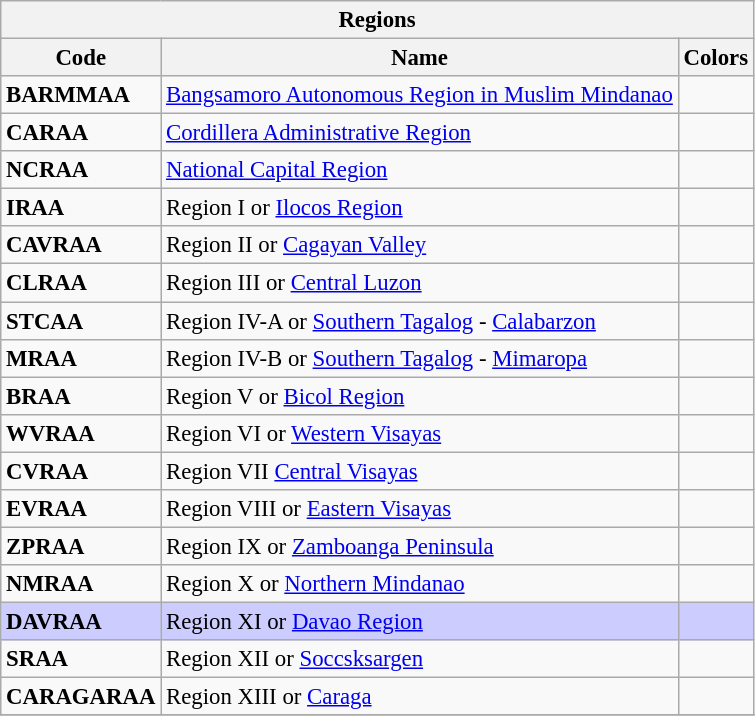<table class="wikitable" style="font-size:95%; text-align:right">
<tr>
<th colspan=3>Regions</th>
</tr>
<tr>
<th>Code</th>
<th>Name</th>
<th>Colors</th>
</tr>
<tr>
<td align=left><strong>BARMMAA</strong></td>
<td align=left><a href='#'>Bangsamoro Autonomous Region in Muslim Mindanao</a></td>
<td></td>
</tr>
<tr>
<td align=left><strong>CARAA</strong></td>
<td align=left><a href='#'>Cordillera Administrative Region</a></td>
<td></td>
</tr>
<tr>
<td align=left><strong>NCRAA</strong></td>
<td align=left><a href='#'>National Capital Region</a></td>
<td></td>
</tr>
<tr>
<td align=left><strong>IRAA</strong></td>
<td align=left>Region I or <a href='#'>Ilocos Region</a></td>
<td></td>
</tr>
<tr>
<td align=left><strong>CAVRAA</strong></td>
<td align=left>Region II or <a href='#'>Cagayan Valley</a></td>
<td></td>
</tr>
<tr>
<td align=left><strong>CLRAA</strong></td>
<td align=left>Region III or <a href='#'>Central Luzon</a></td>
<td></td>
</tr>
<tr>
<td align=left><strong>STCAA</strong></td>
<td align=left>Region IV-A or <a href='#'>Southern Tagalog</a> - <a href='#'>Calabarzon</a></td>
<td></td>
</tr>
<tr>
<td align=left><strong>MRAA</strong></td>
<td align=left>Region IV-B or <a href='#'>Southern Tagalog</a> - <a href='#'>Mimaropa</a></td>
<td></td>
</tr>
<tr>
<td align=left><strong>BRAA</strong></td>
<td align=left>Region V or <a href='#'>Bicol Region</a></td>
<td></td>
</tr>
<tr>
<td align=left><strong>WVRAA</strong></td>
<td align=left>Region VI or <a href='#'>Western Visayas</a></td>
<td></td>
</tr>
<tr>
<td align=left><strong>CVRAA</strong></td>
<td align=left>Region VII <a href='#'>Central Visayas</a></td>
<td></td>
</tr>
<tr>
<td align=left><strong>EVRAA</strong></td>
<td align=left>Region VIII or <a href='#'>Eastern Visayas</a></td>
<td></td>
</tr>
<tr>
<td align=left><strong>ZPRAA</strong></td>
<td align=left>Region IX or <a href='#'>Zamboanga Peninsula</a></td>
<td></td>
</tr>
<tr>
<td align=left><strong>NMRAA</strong></td>
<td align=left>Region X or <a href='#'>Northern Mindanao</a></td>
<td></td>
</tr>
<tr style="background:#ccf;">
<td align=left><strong>DAVRAA</strong></td>
<td align=left>Region XI or <a href='#'>Davao Region</a></td>
<td></td>
</tr>
<tr>
<td align=left><strong>SRAA</strong></td>
<td align=left>Region XII or <a href='#'>Soccsksargen</a></td>
<td></td>
</tr>
<tr>
<td align=left><strong>CARAGARAA</strong></td>
<td align=left>Region XIII or <a href='#'>Caraga</a></td>
<td></td>
</tr>
<tr>
</tr>
</table>
